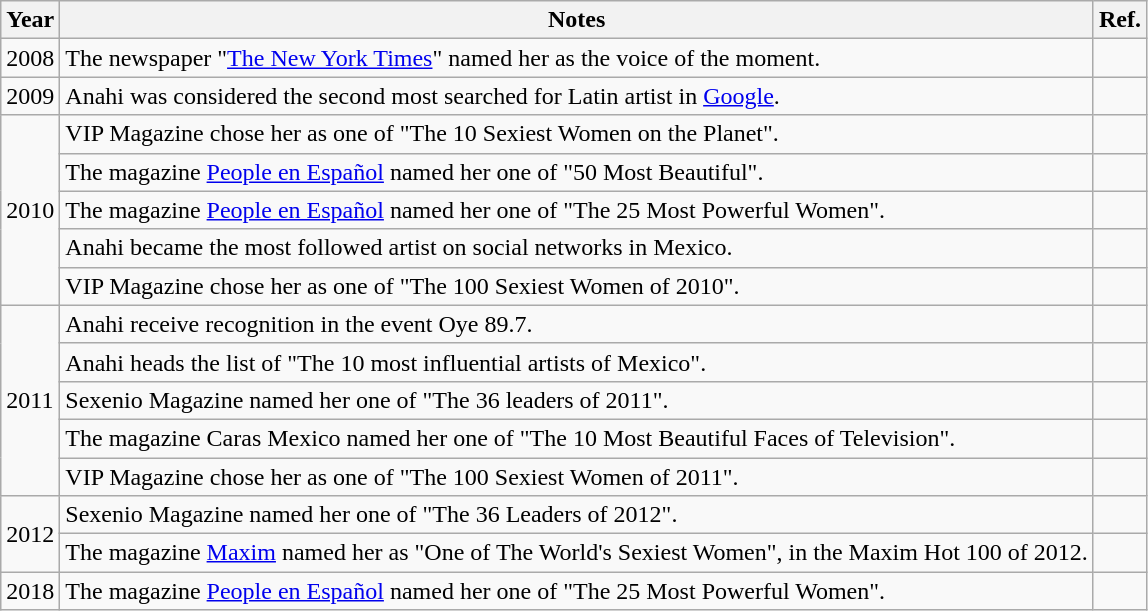<table class="wikitable">
<tr>
<th>Year</th>
<th>Notes</th>
<th>Ref.</th>
</tr>
<tr>
<td>2008</td>
<td>The newspaper "<a href='#'>The New York Times</a>" named her as the voice of the moment.</td>
<td></td>
</tr>
<tr>
<td>2009</td>
<td>Anahi was considered the second most searched for Latin artist in <a href='#'>Google</a>.</td>
<td></td>
</tr>
<tr>
<td rowspan="5">2010</td>
<td>VIP Magazine chose her as one of "The 10 Sexiest Women on the Planet".</td>
<td></td>
</tr>
<tr>
<td>The magazine <a href='#'>People en Español</a> named her one of "50 Most Beautiful".</td>
<td></td>
</tr>
<tr>
<td>The magazine <a href='#'>People en Español</a> named her one of "The 25 Most Powerful Women".</td>
<td></td>
</tr>
<tr>
<td>Anahi became the most followed artist on social networks in Mexico.</td>
<td></td>
</tr>
<tr>
<td>VIP Magazine chose her as one of "The 100 Sexiest Women of 2010".</td>
<td></td>
</tr>
<tr>
<td rowspan="5">2011</td>
<td>Anahi receive recognition in the event Oye 89.7.</td>
<td></td>
</tr>
<tr>
<td>Anahi heads the list of "The 10 most influential artists of Mexico".</td>
<td></td>
</tr>
<tr>
<td>Sexenio Magazine named her one of "The 36 leaders of 2011".</td>
<td></td>
</tr>
<tr>
<td>The magazine Caras Mexico named her one of "The 10 Most Beautiful Faces of Television".</td>
<td></td>
</tr>
<tr>
<td>VIP Magazine chose her as one of "The 100 Sexiest Women of 2011".</td>
<td></td>
</tr>
<tr>
<td rowspan="2">2012</td>
<td>Sexenio Magazine named her one of "The 36 Leaders of 2012".</td>
<td></td>
</tr>
<tr>
<td>The magazine <a href='#'>Maxim</a> named her as "One of The World's Sexiest Women", in the Maxim Hot 100 of 2012.</td>
<td></td>
</tr>
<tr>
<td>2018</td>
<td>The magazine <a href='#'>People en Español</a> named her one of "The 25 Most Powerful Women".</td>
<td></td>
</tr>
</table>
